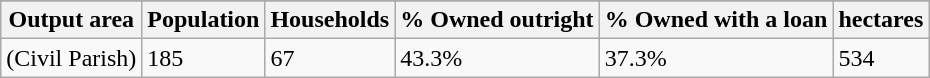<table class="wikitable">
<tr>
</tr>
<tr>
<th>Output area</th>
<th>Population</th>
<th>Households</th>
<th>% Owned outright</th>
<th>% Owned with a loan</th>
<th>hectares</th>
</tr>
<tr>
<td>(Civil Parish)</td>
<td>185</td>
<td>67</td>
<td>43.3%</td>
<td>37.3%</td>
<td>534</td>
</tr>
</table>
